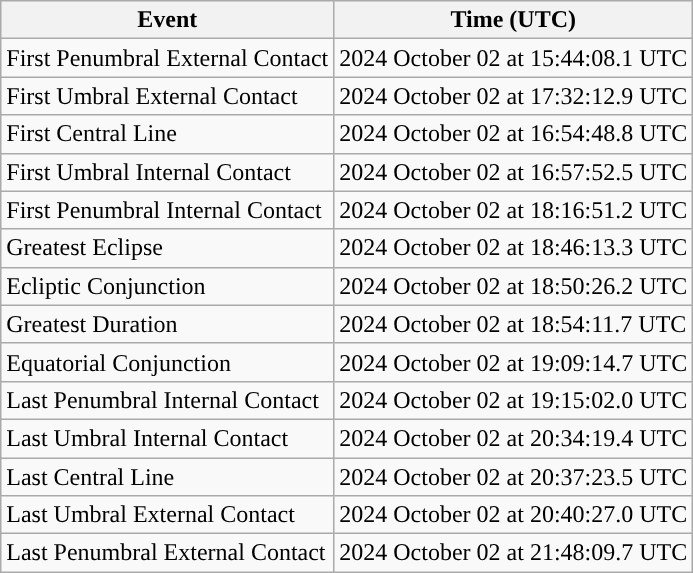<table class="wikitable">
<tr>
<th>Event</th>
<th>Time (UTC)</th>
</tr>
<tr>
<td>First Penumbral External Contact</td>
<td>2024 October 02 at 15:44:08.1 UTC</td>
</tr>
<tr>
<td>First Umbral External Contact</td>
<td>2024 October 02 at 17:32:12.9 UTC</td>
</tr>
<tr>
<td>First Central Line</td>
<td>2024 October 02 at 16:54:48.8 UTC</td>
</tr>
<tr>
<td>First Umbral Internal Contact</td>
<td>2024 October 02 at 16:57:52.5 UTC</td>
</tr>
<tr>
<td>First Penumbral Internal Contact</td>
<td>2024 October 02 at 18:16:51.2 UTC</td>
</tr>
<tr>
<td>Greatest Eclipse</td>
<td>2024 October 02 at 18:46:13.3 UTC</td>
</tr>
<tr>
<td>Ecliptic Conjunction</td>
<td>2024 October 02 at 18:50:26.2 UTC</td>
</tr>
<tr>
<td>Greatest Duration</td>
<td>2024 October 02 at 18:54:11.7 UTC</td>
</tr>
<tr>
<td>Equatorial Conjunction</td>
<td>2024 October 02 at 19:09:14.7 UTC</td>
</tr>
<tr>
<td>Last Penumbral Internal Contact</td>
<td>2024 October 02 at 19:15:02.0 UTC</td>
</tr>
<tr>
<td>Last Umbral Internal Contact</td>
<td>2024 October 02 at 20:34:19.4 UTC</td>
</tr>
<tr>
<td>Last Central Line</td>
<td>2024 October 02 at 20:37:23.5 UTC</td>
</tr>
<tr>
<td>Last Umbral External Contact</td>
<td>2024 October 02 at 20:40:27.0 UTC</td>
</tr>
<tr>
<td>Last Penumbral External Contact</td>
<td>2024 October 02 at 21:48:09.7 UTC</td>
</tr>
</table>
